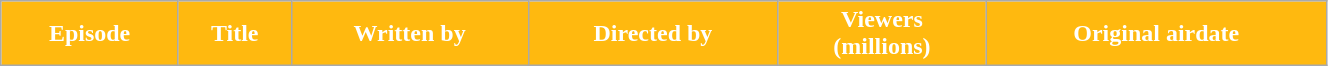<table class="wikitable plainrowheaders" style="width:70%;">
<tr style="color:#fff;">
<th style="background:#FFB90F;">Episode</th>
<th style="background:#FFB90F;">Title</th>
<th style="background:#FFB90F;">Written by</th>
<th style="background:#FFB90F;">Directed by</th>
<th style="background:#FFB90F;">Viewers<br>(millions)</th>
<th style="background:#FFB90F;">Original airdate<br>




</th>
</tr>
</table>
